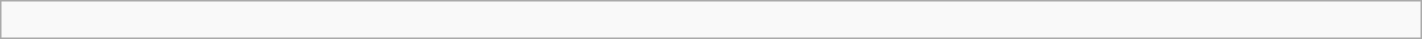<table class="wikitable" width=75%>
<tr>
<td><br></td>
</tr>
</table>
